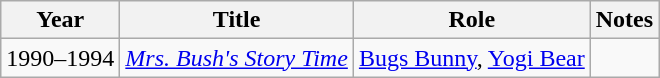<table class="wikitable sortable">
<tr>
<th>Year</th>
<th>Title</th>
<th>Role</th>
<th>Notes</th>
</tr>
<tr>
<td>1990–1994</td>
<td><em><a href='#'>Mrs. Bush's Story Time</a></em></td>
<td><a href='#'>Bugs Bunny</a>, <a href='#'>Yogi Bear</a></td>
<td></td>
</tr>
</table>
